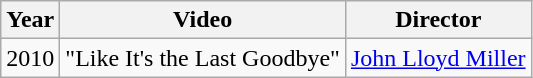<table class="wikitable">
<tr>
<th>Year</th>
<th>Video</th>
<th>Director</th>
</tr>
<tr>
<td>2010</td>
<td>"Like It's the Last Goodbye"</td>
<td><a href='#'>John Lloyd Miller</a></td>
</tr>
</table>
